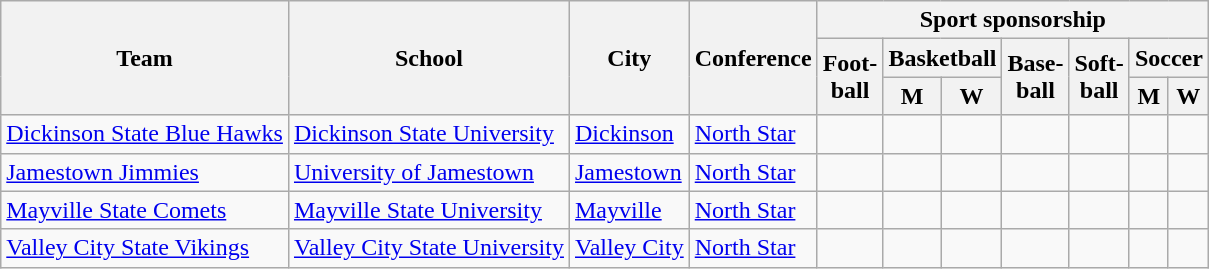<table class="sortable wikitable">
<tr>
<th rowspan=3>Team</th>
<th rowspan=3>School</th>
<th rowspan=3>City</th>
<th rowspan=3>Conference</th>
<th colspan=7>Sport sponsorship</th>
</tr>
<tr>
<th rowspan=2>Foot-<br>ball</th>
<th colspan=2>Basketball</th>
<th rowspan=2>Base-<br>ball</th>
<th rowspan=2>Soft-<br>ball</th>
<th colspan=2>Soccer</th>
</tr>
<tr>
<th>M</th>
<th>W</th>
<th>M</th>
<th>W</th>
</tr>
<tr>
<td><a href='#'>Dickinson State Blue Hawks</a></td>
<td><a href='#'>Dickinson State University</a></td>
<td><a href='#'>Dickinson</a></td>
<td><a href='#'>North Star</a></td>
<td></td>
<td></td>
<td></td>
<td></td>
<td></td>
<td></td>
<td></td>
</tr>
<tr>
<td><a href='#'>Jamestown Jimmies</a></td>
<td><a href='#'>University of Jamestown</a></td>
<td><a href='#'>Jamestown</a></td>
<td><a href='#'>North Star</a></td>
<td></td>
<td></td>
<td></td>
<td></td>
<td></td>
<td></td>
<td></td>
</tr>
<tr>
<td><a href='#'>Mayville State Comets</a></td>
<td><a href='#'>Mayville State University</a></td>
<td><a href='#'>Mayville</a></td>
<td><a href='#'>North Star</a></td>
<td></td>
<td></td>
<td></td>
<td></td>
<td></td>
<td></td>
<td></td>
</tr>
<tr>
<td><a href='#'>Valley City State Vikings</a></td>
<td><a href='#'>Valley City State University</a></td>
<td><a href='#'>Valley City</a></td>
<td><a href='#'>North Star</a></td>
<td></td>
<td></td>
<td></td>
<td></td>
<td></td>
<td></td>
<td></td>
</tr>
</table>
